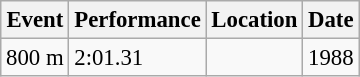<table class="wikitable" style="border-collapse: collapse; font-size: 95%;">
<tr>
<th scope="col">Event</th>
<th scope="col">Performance</th>
<th scope="col">Location</th>
<th scope="col">Date</th>
</tr>
<tr>
<td>800 m</td>
<td>2:01.31</td>
<td></td>
<td>1988</td>
</tr>
</table>
